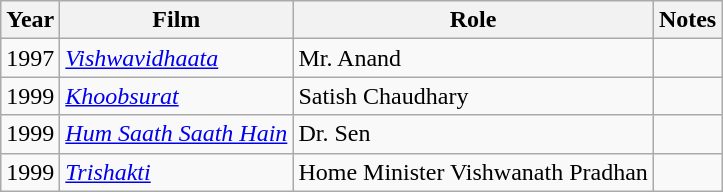<table class="wikitable sortable">
<tr>
<th>Year</th>
<th>Film</th>
<th>Role</th>
<th>Notes</th>
</tr>
<tr>
<td>1997</td>
<td><em><a href='#'>Vishwavidhaata</a></em></td>
<td>Mr. Anand</td>
<td></td>
</tr>
<tr>
<td>1999</td>
<td><em><a href='#'>Khoobsurat</a></em></td>
<td>Satish Chaudhary</td>
<td></td>
</tr>
<tr>
<td>1999</td>
<td><em><a href='#'>Hum Saath Saath Hain</a></em></td>
<td>Dr. Sen</td>
<td></td>
</tr>
<tr>
<td>1999</td>
<td><em><a href='#'>Trishakti</a></em></td>
<td>Home Minister Vishwanath Pradhan</td>
<td></td>
</tr>
</table>
